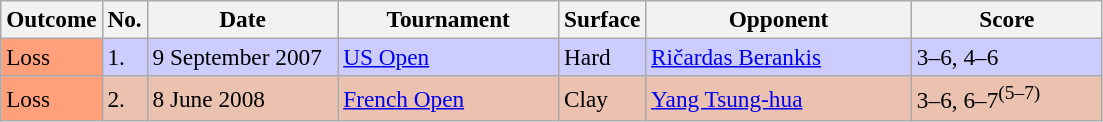<table class="sortable wikitable" style=font-size:97%>
<tr>
<th>Outcome</th>
<th>No.</th>
<th width=120>Date</th>
<th width=140>Tournament</th>
<th>Surface</th>
<th width=170>Opponent</th>
<th width=120>Score</th>
</tr>
<tr style="background:#ccf;">
<td bgcolor=FFA07A>Loss</td>
<td>1.</td>
<td>9 September 2007</td>
<td><a href='#'>US Open</a></td>
<td>Hard</td>
<td> <a href='#'>Ričardas Berankis</a></td>
<td>3–6, 4–6</td>
</tr>
<tr style="background:#ebc2af;">
<td bgcolor=FFA07A>Loss</td>
<td>2.</td>
<td>8 June 2008</td>
<td><a href='#'>French Open</a></td>
<td>Clay</td>
<td> <a href='#'>Yang Tsung-hua</a></td>
<td>3–6, 6–7<sup>(5–7)</sup></td>
</tr>
</table>
